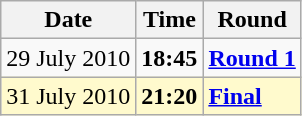<table class="wikitable">
<tr>
<th>Date</th>
<th>Time</th>
<th>Round</th>
</tr>
<tr>
<td>29 July 2010</td>
<td><strong>18:45</strong></td>
<td><strong><a href='#'>Round 1</a></strong></td>
</tr>
<tr style=background:lemonchiffon>
<td>31 July 2010</td>
<td><strong>21:20</strong></td>
<td><strong><a href='#'>Final</a></strong></td>
</tr>
</table>
